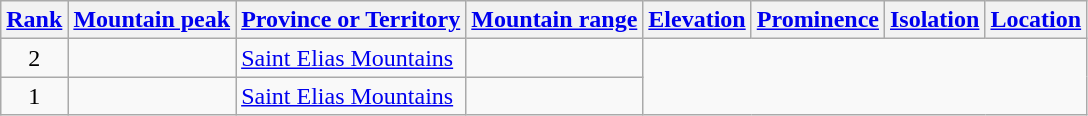<table class="wikitable sortable">
<tr>
<th><a href='#'>Rank</a></th>
<th><a href='#'>Mountain peak</a></th>
<th><a href='#'>Province or Territory</a></th>
<th><a href='#'>Mountain range</a></th>
<th><a href='#'>Elevation</a></th>
<th><a href='#'>Prominence</a></th>
<th><a href='#'>Isolation</a></th>
<th><a href='#'>Location</a></th>
</tr>
<tr>
<td align=center>2<br></td>
<td><br></td>
<td><a href='#'>Saint Elias Mountains</a><br></td>
<td></td>
</tr>
<tr>
<td align=center>1<br></td>
<td></td>
<td><a href='#'>Saint Elias Mountains</a><br></td>
<td></td>
</tr>
</table>
